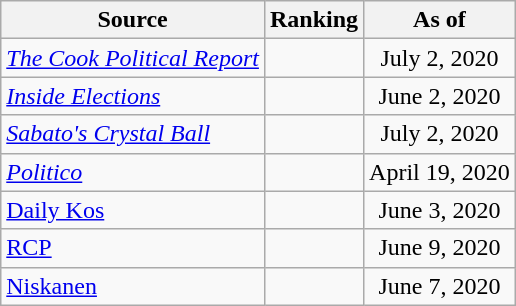<table class="wikitable" style="text-align:center">
<tr>
<th>Source</th>
<th>Ranking</th>
<th>As of</th>
</tr>
<tr>
<td align=left><em><a href='#'>The Cook Political Report</a></em></td>
<td></td>
<td>July 2, 2020</td>
</tr>
<tr>
<td align=left><em><a href='#'>Inside Elections</a></em></td>
<td></td>
<td>June 2, 2020</td>
</tr>
<tr>
<td align=left><em><a href='#'>Sabato's Crystal Ball</a></em></td>
<td></td>
<td>July 2, 2020</td>
</tr>
<tr>
<td align="left"><em><a href='#'>Politico</a></em></td>
<td></td>
<td>April 19, 2020</td>
</tr>
<tr>
<td align="left"><a href='#'>Daily Kos</a></td>
<td></td>
<td>June 3, 2020</td>
</tr>
<tr>
<td align="left"><a href='#'>RCP</a></td>
<td></td>
<td>June 9, 2020</td>
</tr>
<tr>
<td align="left"><a href='#'>Niskanen</a></td>
<td></td>
<td>June 7, 2020</td>
</tr>
</table>
